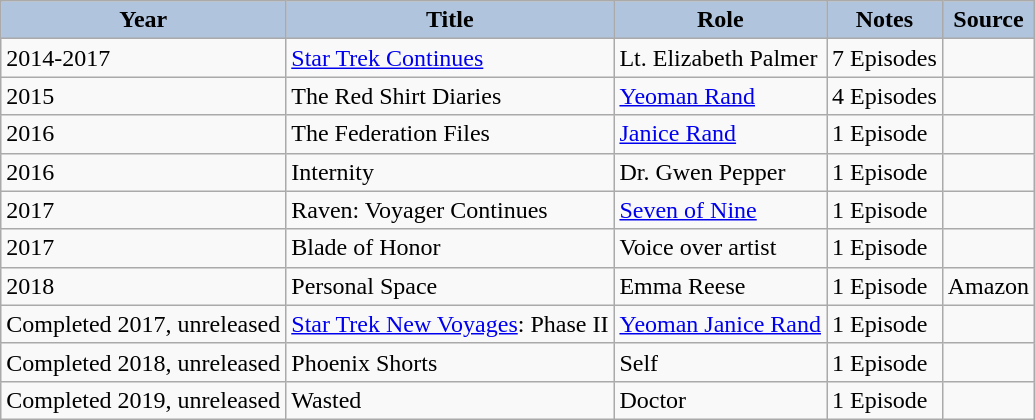<table class="wikitable">
<tr>
<th style="background-color:#b0c4de;">Year</th>
<th style="background-color:#b0c4de;">Title</th>
<th style="background-color:#b0c4de;">Role</th>
<th style="background-color:#b0c4de;">Notes</th>
<th style="background-color:#b0c4de;">Source</th>
</tr>
<tr>
<td>2014-2017</td>
<td><a href='#'>Star Trek Continues</a></td>
<td>Lt. Elizabeth Palmer</td>
<td>7 Episodes</td>
<td></td>
</tr>
<tr>
<td>2015</td>
<td>The Red Shirt Diaries</td>
<td><a href='#'>Yeoman Rand</a></td>
<td>4 Episodes</td>
<td></td>
</tr>
<tr>
<td>2016</td>
<td>The Federation Files</td>
<td><a href='#'>Janice Rand</a></td>
<td>1 Episode</td>
<td></td>
</tr>
<tr>
<td>2016</td>
<td>Internity</td>
<td>Dr. Gwen Pepper</td>
<td>1 Episode</td>
<td></td>
</tr>
<tr>
<td>2017</td>
<td>Raven: Voyager Continues</td>
<td><a href='#'>Seven of Nine</a></td>
<td>1 Episode</td>
<td></td>
</tr>
<tr>
<td>2017</td>
<td>Blade of Honor</td>
<td>Voice over artist</td>
<td>1 Episode</td>
<td></td>
</tr>
<tr>
<td>2018</td>
<td>Personal Space</td>
<td>Emma Reese</td>
<td>1 Episode</td>
<td>Amazon</td>
</tr>
<tr>
<td>Completed 2017, unreleased</td>
<td><a href='#'>Star Trek New Voyages</a>: Phase II</td>
<td><a href='#'>Yeoman Janice Rand</a></td>
<td>1 Episode</td>
<td></td>
</tr>
<tr>
<td>Completed 2018, unreleased</td>
<td>Phoenix Shorts</td>
<td>Self</td>
<td>1 Episode</td>
<td></td>
</tr>
<tr>
<td>Completed 2019, unreleased</td>
<td>Wasted</td>
<td>Doctor</td>
<td>1 Episode</td>
<td></td>
</tr>
</table>
